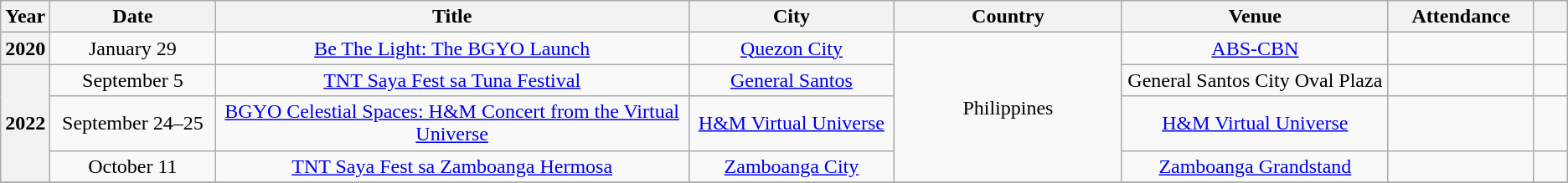<table class="wikitable sortable plainrowheaders" style="text-align:center;">
<tr>
<th scope="col" style="width:1em;">Year</th>
<th scope="col" style="width:10em;">Date</th>
<th scope="col" style="width:35em;">Title</th>
<th scope="col" style="width:13em;">City</th>
<th scope="col" style="width:15em;">Country</th>
<th scope="col" style="width:18em;">Venue</th>
<th scope="col" style="width:8em;">Attendance</th>
<th scope="col" style="width:2em;"></th>
</tr>
<tr>
<th scope="row"><strong>2020</strong></th>
<td>January 29</td>
<td><a href='#'>Be The Light: The BGYO Launch</a></td>
<td><a href='#'>Quezon City</a></td>
<td scope="row" rowspan="4">Philippines</td>
<td><a href='#'>ABS-CBN</a></td>
<td></td>
<td></td>
</tr>
<tr>
<th scope="row" rowspan="3"><strong>2022</strong></th>
<td>September 5</td>
<td><a href='#'>TNT Saya Fest sa Tuna Festival</a></td>
<td><a href='#'>General Santos</a></td>
<td>General Santos City Oval Plaza</td>
<td></td>
<td></td>
</tr>
<tr>
<td>September 24–25</td>
<td><a href='#'>BGYO Celestial Spaces: H&M Concert from the Virtual Universe</a></td>
<td><a href='#'>H&M Virtual Universe</a></td>
<td><a href='#'>H&M Virtual Universe</a></td>
<td></td>
<td></td>
</tr>
<tr>
<td>October 11</td>
<td><a href='#'>TNT Saya Fest sa Zamboanga Hermosa</a></td>
<td><a href='#'>Zamboanga City</a></td>
<td><a href='#'>Zamboanga Grandstand</a></td>
<td></td>
<td></td>
</tr>
<tr>
</tr>
</table>
